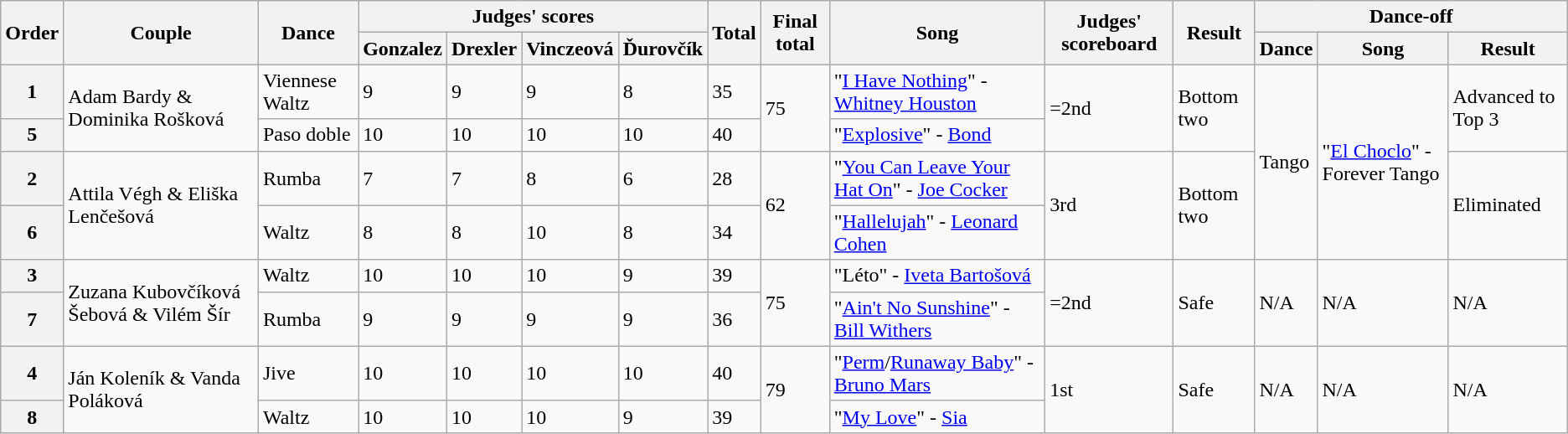<table class="wikitable">
<tr>
<th rowspan="3">Order</th>
<th rowspan="3">Couple</th>
<th rowspan="3">Dance</th>
<th colspan="4">Judges' scores</th>
<th rowspan="3">Total</th>
<th rowspan="3">Final total</th>
<th rowspan="3">Song</th>
<th rowspan="3">Judges' scoreboard</th>
<th rowspan="3">Result</th>
<th colspan="3" rowspan="2">Dance-off</th>
</tr>
<tr>
<th rowspan="2">Gonzalez</th>
<th rowspan="2">Drexler</th>
<th rowspan="2">Vinczeová</th>
<th rowspan="2">Ďurovčík</th>
</tr>
<tr>
<th>Dance</th>
<th>Song</th>
<th>Result</th>
</tr>
<tr>
<th><strong>1</strong></th>
<td rowspan="2">Adam Bardy & Dominika Rošková</td>
<td>Viennese Waltz</td>
<td>9</td>
<td>9</td>
<td>9</td>
<td>8</td>
<td>35</td>
<td rowspan="2">75</td>
<td>"<a href='#'>I Have Nothing</a>" - <a href='#'>Whitney Houston</a></td>
<td rowspan="2">=2nd</td>
<td rowspan="2">Bottom two</td>
<td rowspan="4">Tango</td>
<td rowspan="4">"<a href='#'>El Choclo</a>" - Forever Tango</td>
<td rowspan="2">Advanced to Top 3</td>
</tr>
<tr>
<th><strong>5</strong></th>
<td>Paso doble</td>
<td>10</td>
<td>10</td>
<td>10</td>
<td>10</td>
<td>40</td>
<td>"<a href='#'>Explosive</a>" - <a href='#'>Bond</a></td>
</tr>
<tr>
<th><strong>2</strong></th>
<td rowspan="2">Attila Végh & Eliška Lenčešová</td>
<td>Rumba</td>
<td>7</td>
<td>7</td>
<td>8</td>
<td>6</td>
<td>28</td>
<td rowspan="2">62</td>
<td>"<a href='#'>You Can Leave Your Hat On</a>" - <a href='#'>Joe Cocker</a></td>
<td rowspan="2">3rd</td>
<td rowspan="2">Bottom two</td>
<td rowspan="2">Eliminated</td>
</tr>
<tr>
<th><strong>6</strong></th>
<td>Waltz</td>
<td>8</td>
<td>8</td>
<td>10</td>
<td>8</td>
<td>34</td>
<td>"<a href='#'>Hallelujah</a>" - <a href='#'>Leonard Cohen</a></td>
</tr>
<tr>
<th><strong>3</strong></th>
<td rowspan="2">Zuzana Kubovčíková Šebová & Vilém Šír</td>
<td>Waltz</td>
<td>10</td>
<td>10</td>
<td>10</td>
<td>9</td>
<td>39</td>
<td rowspan="2">75</td>
<td>"Léto" - <a href='#'>Iveta Bartošová</a></td>
<td rowspan="2">=2nd</td>
<td rowspan="2">Safe</td>
<td rowspan="2">N/A</td>
<td rowspan="2">N/A</td>
<td rowspan="2">N/A</td>
</tr>
<tr>
<th><strong>7</strong></th>
<td>Rumba</td>
<td>9</td>
<td>9</td>
<td>9</td>
<td>9</td>
<td>36</td>
<td>"<a href='#'>Ain't No Sunshine</a>" - <a href='#'>Bill Withers</a></td>
</tr>
<tr>
<th><strong>4</strong></th>
<td rowspan="2">Ján Koleník & Vanda Poláková</td>
<td>Jive</td>
<td>10</td>
<td>10</td>
<td>10</td>
<td>10</td>
<td>40</td>
<td rowspan="2">79</td>
<td>"<a href='#'>Perm</a>/<a href='#'>Runaway Baby</a>" - <a href='#'>Bruno Mars</a></td>
<td rowspan="2">1st</td>
<td rowspan="2">Safe</td>
<td rowspan="2">N/A</td>
<td rowspan="2">N/A</td>
<td rowspan="2">N/A</td>
</tr>
<tr>
<th><strong>8</strong></th>
<td>Waltz</td>
<td>10</td>
<td>10</td>
<td>10</td>
<td>9</td>
<td>39</td>
<td>"<a href='#'>My Love</a>" - <a href='#'>Sia</a></td>
</tr>
</table>
